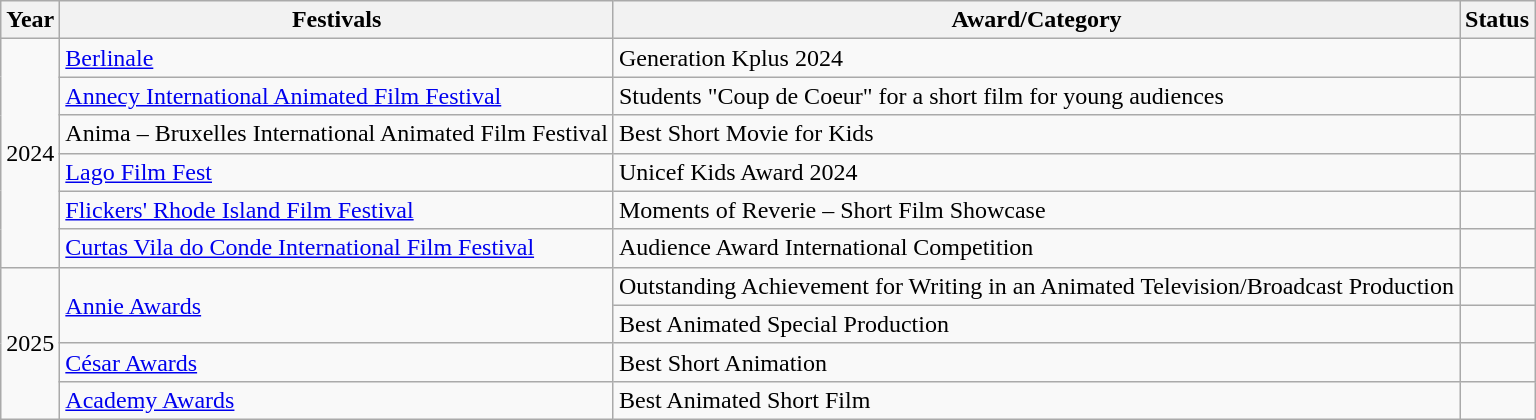<table class="wikitable">
<tr>
<th><strong>Year</strong></th>
<th><strong>Festivals</strong></th>
<th><strong>Award/Category</strong></th>
<th><strong>Status</strong></th>
</tr>
<tr>
<td rowspan="6">2024</td>
<td><a href='#'>Berlinale</a></td>
<td>Generation Kplus 2024</td>
<td></td>
</tr>
<tr>
<td><a href='#'>Annecy International Animated Film Festival</a></td>
<td>Students "Coup de Coeur" for a short film for young audiences</td>
<td></td>
</tr>
<tr>
<td>Anima – Bruxelles International Animated Film Festival</td>
<td>Best Short Movie for Kids</td>
<td></td>
</tr>
<tr>
<td><a href='#'>Lago Film Fest</a></td>
<td>Unicef Kids Award 2024</td>
<td></td>
</tr>
<tr>
<td><a href='#'>Flickers' Rhode Island Film Festival</a></td>
<td>Moments of Reverie – Short Film Showcase</td>
<td></td>
</tr>
<tr>
<td><a href='#'>Curtas Vila do Conde International Film Festival</a></td>
<td>Audience Award International Competition</td>
<td></td>
</tr>
<tr>
<td rowspan="4">2025</td>
<td rowspan="2"><a href='#'>Annie Awards</a></td>
<td>Outstanding Achievement for Writing in an Animated Television/Broadcast Production</td>
<td></td>
</tr>
<tr>
<td>Best Animated Special Production</td>
<td></td>
</tr>
<tr>
<td><a href='#'>César Awards</a></td>
<td>Best Short Animation</td>
<td></td>
</tr>
<tr>
<td><a href='#'>Academy Awards</a></td>
<td>Best Animated Short Film</td>
<td></td>
</tr>
</table>
